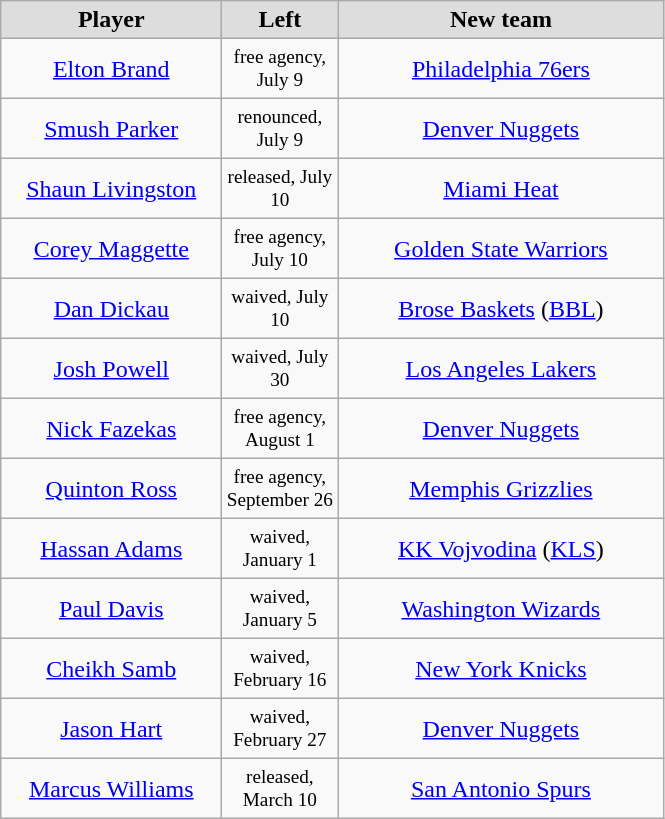<table class="wikitable" style="text-align: center">
<tr align="center"  bgcolor="#dddddd">
<td style="width:140px"><strong>Player</strong></td>
<td style="width:70px"><strong>Left</strong></td>
<td style="width:210px"><strong>New team</strong></td>
</tr>
<tr style="height:40px">
<td><a href='#'>Elton Brand</a></td>
<td style="font-size: 80%">free agency, July 9</td>
<td><a href='#'>Philadelphia 76ers</a></td>
</tr>
<tr style="height:40px">
<td><a href='#'>Smush Parker</a></td>
<td style="font-size: 80%">renounced, July 9</td>
<td><a href='#'>Denver Nuggets</a></td>
</tr>
<tr style="height:40px">
<td><a href='#'>Shaun Livingston</a></td>
<td style="font-size: 80%">released, July 10</td>
<td><a href='#'>Miami Heat</a></td>
</tr>
<tr style="height:40px">
<td><a href='#'>Corey Maggette</a></td>
<td style="font-size: 80%">free agency, July 10</td>
<td><a href='#'>Golden State Warriors</a></td>
</tr>
<tr style="height:40px">
<td><a href='#'>Dan Dickau</a></td>
<td style="font-size: 80%">waived, July 10</td>
<td><a href='#'>Brose Baskets</a> (<a href='#'>BBL</a>)</td>
</tr>
<tr style="height:40px">
<td><a href='#'>Josh Powell</a></td>
<td style="font-size: 80%">waived, July 30</td>
<td><a href='#'>Los Angeles Lakers</a></td>
</tr>
<tr style="height:40px">
<td><a href='#'>Nick Fazekas</a></td>
<td style="font-size: 80%">free agency, August 1</td>
<td><a href='#'>Denver Nuggets</a></td>
</tr>
<tr style="height:40px">
<td><a href='#'>Quinton Ross</a></td>
<td style="font-size: 80%">free agency, September 26</td>
<td><a href='#'>Memphis Grizzlies</a></td>
</tr>
<tr style="height:40px">
<td><a href='#'>Hassan Adams</a></td>
<td style="font-size: 80%">waived, January 1</td>
<td><a href='#'>KK Vojvodina</a> (<a href='#'>KLS</a>)</td>
</tr>
<tr style="height:40px">
<td><a href='#'>Paul Davis</a></td>
<td style="font-size: 80%">waived, January 5</td>
<td><a href='#'>Washington Wizards</a></td>
</tr>
<tr style="height:40px">
<td><a href='#'>Cheikh Samb</a></td>
<td style="font-size: 80%">waived, February 16</td>
<td><a href='#'>New York Knicks</a></td>
</tr>
<tr style="height:40px">
<td><a href='#'>Jason Hart</a></td>
<td style="font-size: 80%">waived, February 27</td>
<td><a href='#'>Denver Nuggets</a></td>
</tr>
<tr style="height:40px">
<td><a href='#'>Marcus Williams</a></td>
<td style="font-size: 80%">released, March 10</td>
<td><a href='#'>San Antonio Spurs</a></td>
</tr>
</table>
